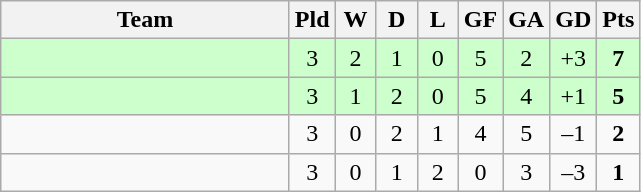<table class="wikitable" style="text-align: center;">
<tr>
<th width="185">Team</th>
<th width="20">Pld</th>
<th width="20">W</th>
<th width="20">D</th>
<th width="20">L</th>
<th width="20">GF</th>
<th width="20">GA</th>
<th width="20">GD</th>
<th width="20">Pts</th>
</tr>
<tr bgcolor=#ccffcc>
<td align="left"></td>
<td>3</td>
<td>2</td>
<td>1</td>
<td>0</td>
<td>5</td>
<td>2</td>
<td>+3</td>
<td><strong>7</strong></td>
</tr>
<tr bgcolor=#ccffcc>
<td align="left"></td>
<td>3</td>
<td>1</td>
<td>2</td>
<td>0</td>
<td>5</td>
<td>4</td>
<td>+1</td>
<td><strong>5</strong></td>
</tr>
<tr>
<td align="left"></td>
<td>3</td>
<td>0</td>
<td>2</td>
<td>1</td>
<td>4</td>
<td>5</td>
<td>–1</td>
<td><strong>2</strong></td>
</tr>
<tr>
<td align="left"></td>
<td>3</td>
<td>0</td>
<td>1</td>
<td>2</td>
<td>0</td>
<td>3</td>
<td>–3</td>
<td><strong>1</strong></td>
</tr>
</table>
